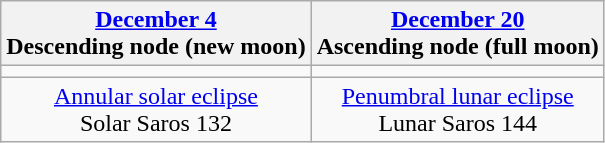<table class="wikitable">
<tr>
<th><a href='#'>December 4</a><br>Descending node (new moon)<br></th>
<th><a href='#'>December 20</a><br>Ascending node (full moon)<br></th>
</tr>
<tr>
<td></td>
<td></td>
</tr>
<tr align=center>
<td><a href='#'>Annular solar eclipse</a><br>Solar Saros 132</td>
<td><a href='#'>Penumbral lunar eclipse</a><br>Lunar Saros 144</td>
</tr>
</table>
